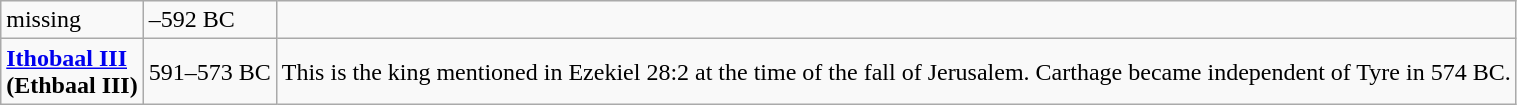<table class="wikitable">
<tr>
<td>missing</td>
<td>–592 BC</td>
<td></td>
</tr>
<tr>
<td><strong><a href='#'>Ithobaal III</a><br>(Ethbaal III)</strong></td>
<td>591–573 BC</td>
<td>This is the king mentioned in Ezekiel 28:2 at the time of the fall of Jerusalem. Carthage became independent of Tyre in 574 BC.</td>
</tr>
</table>
